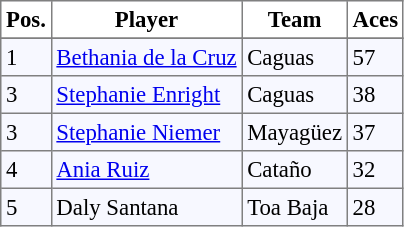<table cellpadding="3" cellspacing="0" border="1" style="background:#f7f8ff; font-size:95%; border:gray solid 1px; border-collapse:collapse;">
<tr style="background:#fff;">
<td align=center><strong>Pos.</strong></td>
<td align=center><strong>Player</strong></td>
<td align=center><strong>Team</strong></td>
<td align=center><strong>Aces</strong></td>
</tr>
<tr>
</tr>
<tr>
<td>1</td>
<td> <a href='#'>Bethania de la Cruz</a></td>
<td>Caguas</td>
<td>57</td>
</tr>
<tr>
<td>3</td>
<td> <a href='#'>Stephanie Enright</a></td>
<td>Caguas</td>
<td>38</td>
</tr>
<tr>
<td>3</td>
<td> <a href='#'>Stephanie Niemer</a></td>
<td>Mayagüez</td>
<td>37</td>
</tr>
<tr>
<td>4</td>
<td> <a href='#'>Ania Ruiz</a></td>
<td>Cataño</td>
<td>32</td>
</tr>
<tr>
<td>5</td>
<td> Daly Santana</td>
<td>Toa Baja</td>
<td>28</td>
</tr>
</table>
